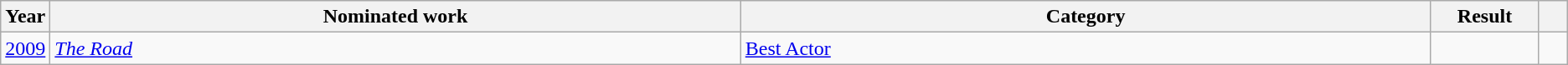<table class="wikitable sortable">
<tr>
<th scope="col" style="width:1em;">Year</th>
<th scope="col" style="width:35em;">Nominated work</th>
<th scope="col" style="width:35em;">Category</th>
<th scope="col" style="width:5em;">Result</th>
<th scope="col" style="width:1em;" class="unsortable"></th>
</tr>
<tr>
<td><a href='#'>2009</a></td>
<td><em><a href='#'>The Road</a></em></td>
<td><a href='#'>Best Actor</a></td>
<td></td>
<td style="text-align:center;"></td>
</tr>
</table>
